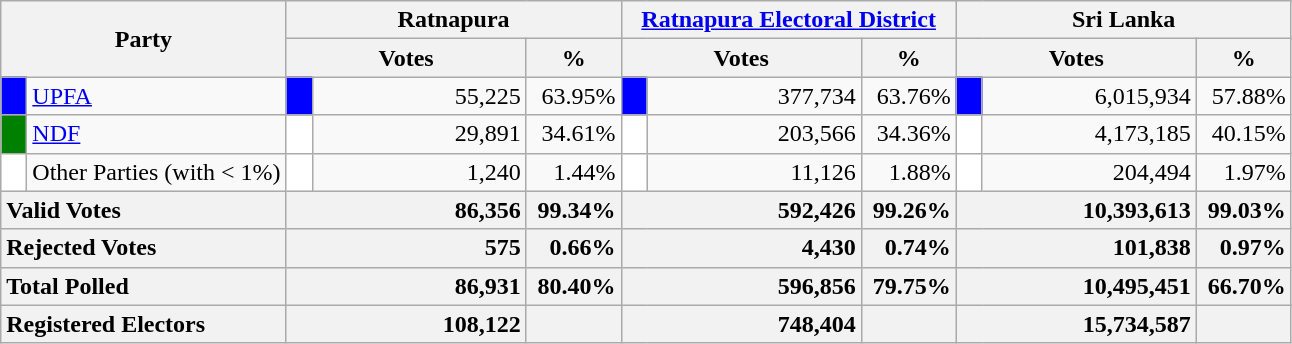<table class="wikitable">
<tr>
<th colspan="2" width="144px"rowspan="2">Party</th>
<th colspan="3" width="216px">Ratnapura</th>
<th colspan="3" width="216px"><a href='#'>Ratnapura Electoral District</a></th>
<th colspan="3" width="216px">Sri Lanka</th>
</tr>
<tr>
<th colspan="2" width="144px">Votes</th>
<th>%</th>
<th colspan="2" width="144px">Votes</th>
<th>%</th>
<th colspan="2" width="144px">Votes</th>
<th>%</th>
</tr>
<tr>
<td style="background-color:blue;" width="10px"></td>
<td style="text-align:left;"><a href='#'>UPFA</a></td>
<td style="background-color:blue;" width="10px"></td>
<td style="text-align:right;">55,225</td>
<td style="text-align:right;">63.95%</td>
<td style="background-color:blue;" width="10px"></td>
<td style="text-align:right;">377,734</td>
<td style="text-align:right;">63.76%</td>
<td style="background-color:blue;" width="10px"></td>
<td style="text-align:right;">6,015,934</td>
<td style="text-align:right;">57.88%</td>
</tr>
<tr>
<td style="background-color:green;" width="10px"></td>
<td style="text-align:left;"><a href='#'>NDF</a></td>
<td style="background-color:white;" width="10px"></td>
<td style="text-align:right;">29,891</td>
<td style="text-align:right;">34.61%</td>
<td style="background-color:white;" width="10px"></td>
<td style="text-align:right;">203,566</td>
<td style="text-align:right;">34.36%</td>
<td style="background-color:white;" width="10px"></td>
<td style="text-align:right;">4,173,185</td>
<td style="text-align:right;">40.15%</td>
</tr>
<tr>
<td style="background-color:white;" width="10px"></td>
<td style="text-align:left;">Other Parties (with < 1%)</td>
<td style="background-color:white;" width="10px"></td>
<td style="text-align:right;">1,240</td>
<td style="text-align:right;">1.44%</td>
<td style="background-color:white;" width="10px"></td>
<td style="text-align:right;">11,126</td>
<td style="text-align:right;">1.88%</td>
<td style="background-color:white;" width="10px"></td>
<td style="text-align:right;">204,494</td>
<td style="text-align:right;">1.97%</td>
</tr>
<tr>
<th colspan="2" width="144px"style="text-align:left;">Valid Votes</th>
<th style="text-align:right;"colspan="2" width="144px">86,356</th>
<th style="text-align:right;">99.34%</th>
<th style="text-align:right;"colspan="2" width="144px">592,426</th>
<th style="text-align:right;">99.26%</th>
<th style="text-align:right;"colspan="2" width="144px">10,393,613</th>
<th style="text-align:right;">99.03%</th>
</tr>
<tr>
<th colspan="2" width="144px"style="text-align:left;">Rejected Votes</th>
<th style="text-align:right;"colspan="2" width="144px">575</th>
<th style="text-align:right;">0.66%</th>
<th style="text-align:right;"colspan="2" width="144px">4,430</th>
<th style="text-align:right;">0.74%</th>
<th style="text-align:right;"colspan="2" width="144px">101,838</th>
<th style="text-align:right;">0.97%</th>
</tr>
<tr>
<th colspan="2" width="144px"style="text-align:left;">Total Polled</th>
<th style="text-align:right;"colspan="2" width="144px">86,931</th>
<th style="text-align:right;">80.40%</th>
<th style="text-align:right;"colspan="2" width="144px">596,856</th>
<th style="text-align:right;">79.75%</th>
<th style="text-align:right;"colspan="2" width="144px">10,495,451</th>
<th style="text-align:right;">66.70%</th>
</tr>
<tr>
<th colspan="2" width="144px"style="text-align:left;">Registered Electors</th>
<th style="text-align:right;"colspan="2" width="144px">108,122</th>
<th></th>
<th style="text-align:right;"colspan="2" width="144px">748,404</th>
<th></th>
<th style="text-align:right;"colspan="2" width="144px">15,734,587</th>
<th></th>
</tr>
</table>
